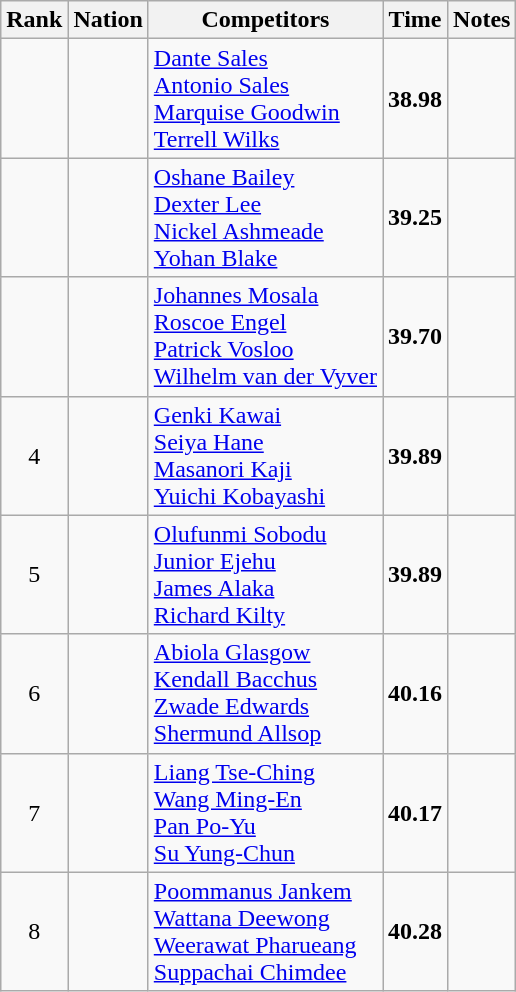<table class="wikitable sortable" style="text-align:center">
<tr>
<th>Rank</th>
<th>Nation</th>
<th>Competitors</th>
<th>Time</th>
<th>Notes</th>
</tr>
<tr>
<td></td>
<td align=left></td>
<td align=left><a href='#'>Dante Sales</a><br><a href='#'>Antonio Sales</a><br><a href='#'>Marquise Goodwin</a><br><a href='#'>Terrell Wilks</a></td>
<td><strong>38.98</strong></td>
<td></td>
</tr>
<tr>
<td></td>
<td align=left></td>
<td align=left><a href='#'>Oshane Bailey</a><br><a href='#'>Dexter Lee</a><br><a href='#'>Nickel Ashmeade</a><br><a href='#'>Yohan Blake</a></td>
<td><strong>39.25</strong></td>
<td></td>
</tr>
<tr>
<td></td>
<td align=left></td>
<td align=left><a href='#'>Johannes Mosala</a><br><a href='#'>Roscoe Engel</a><br><a href='#'>Patrick Vosloo</a><br><a href='#'>Wilhelm van der Vyver</a></td>
<td><strong>39.70</strong></td>
<td></td>
</tr>
<tr>
<td>4</td>
<td align=left></td>
<td align=left><a href='#'>Genki Kawai</a><br><a href='#'>Seiya Hane</a><br><a href='#'>Masanori Kaji</a><br><a href='#'>Yuichi Kobayashi</a></td>
<td><strong>39.89</strong></td>
<td></td>
</tr>
<tr>
<td>5</td>
<td align=left></td>
<td align=left><a href='#'>Olufunmi Sobodu</a><br><a href='#'>Junior Ejehu</a><br><a href='#'>James Alaka</a><br><a href='#'>Richard Kilty</a></td>
<td><strong>39.89</strong></td>
<td></td>
</tr>
<tr>
<td>6</td>
<td align=left></td>
<td align=left><a href='#'>Abiola Glasgow</a><br><a href='#'>Kendall Bacchus</a><br><a href='#'>Zwade Edwards</a><br><a href='#'>Shermund Allsop</a></td>
<td><strong>40.16</strong></td>
<td></td>
</tr>
<tr>
<td>7</td>
<td align=left></td>
<td align=left><a href='#'>Liang Tse-Ching</a><br><a href='#'>Wang Ming-En</a><br><a href='#'>Pan Po-Yu</a><br><a href='#'>Su Yung-Chun</a></td>
<td><strong>40.17</strong></td>
<td></td>
</tr>
<tr>
<td>8</td>
<td align=left></td>
<td align=left><a href='#'>Poommanus Jankem</a><br><a href='#'>Wattana Deewong</a><br><a href='#'>Weerawat Pharueang</a><br><a href='#'>Suppachai Chimdee</a></td>
<td><strong>40.28</strong></td>
<td></td>
</tr>
</table>
